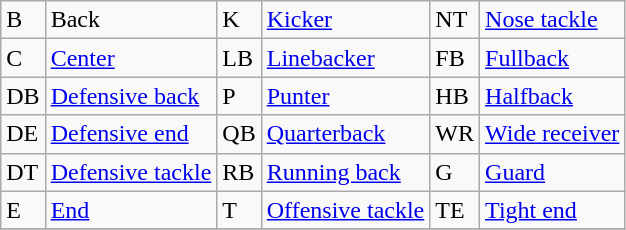<table class="wikitable">
<tr>
<td>B</td>
<td>Back</td>
<td>K</td>
<td><a href='#'>Kicker</a></td>
<td>NT</td>
<td><a href='#'>Nose tackle</a></td>
</tr>
<tr>
<td>C</td>
<td><a href='#'>Center</a></td>
<td>LB</td>
<td><a href='#'>Linebacker</a></td>
<td>FB</td>
<td><a href='#'>Fullback</a></td>
</tr>
<tr>
<td>DB</td>
<td><a href='#'>Defensive back</a></td>
<td>P</td>
<td><a href='#'>Punter</a></td>
<td>HB</td>
<td><a href='#'>Halfback</a></td>
</tr>
<tr>
<td>DE</td>
<td><a href='#'>Defensive end</a></td>
<td>QB</td>
<td><a href='#'>Quarterback</a></td>
<td>WR</td>
<td><a href='#'>Wide receiver</a></td>
</tr>
<tr>
<td>DT</td>
<td><a href='#'>Defensive tackle</a></td>
<td>RB</td>
<td><a href='#'>Running back</a></td>
<td>G</td>
<td><a href='#'>Guard</a></td>
</tr>
<tr>
<td>E</td>
<td><a href='#'>End</a></td>
<td>T</td>
<td><a href='#'>Offensive tackle</a></td>
<td>TE</td>
<td><a href='#'>Tight end</a></td>
</tr>
<tr>
</tr>
</table>
